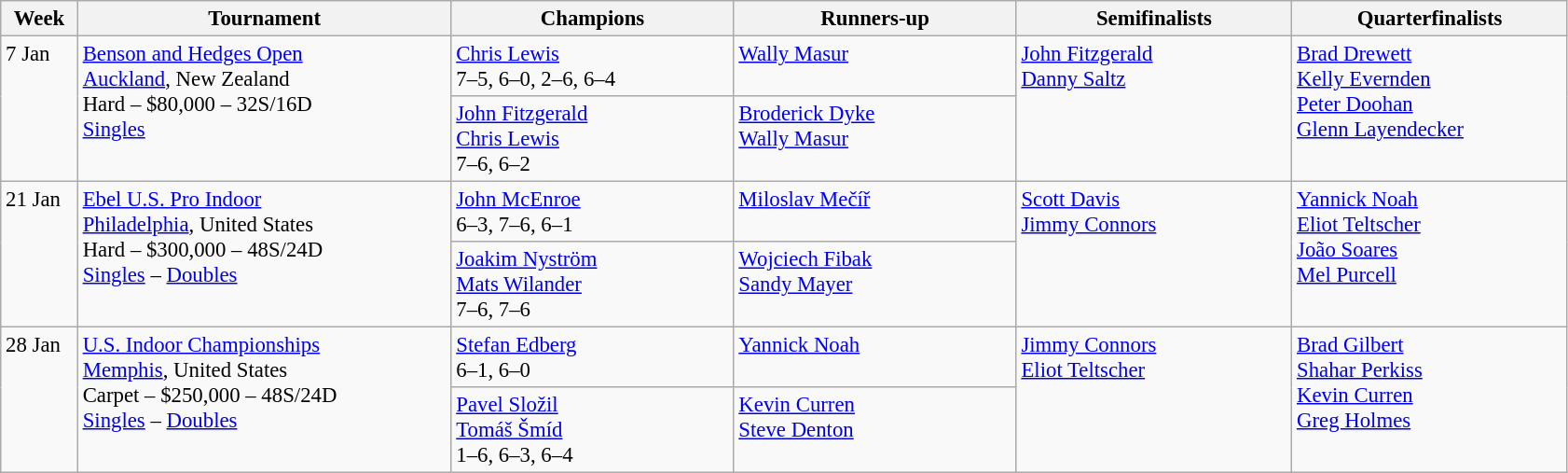<table class=wikitable style=font-size:95%>
<tr>
<th style="width:48px;">Week</th>
<th style="width:260px;">Tournament</th>
<th style="width:195px;">Champions</th>
<th style="width:195px;">Runners-up</th>
<th style="width:190px;">Semifinalists</th>
<th style="width:190px;">Quarterfinalists</th>
</tr>
<tr valign=top>
<td rowspan=2>7 Jan</td>
<td rowspan="2"><a href='#'>Benson and Hedges Open</a><br> <a href='#'>Auckland</a>, New Zealand <br>Hard – $80,000 – 32S/16D<br><a href='#'>Singles</a></td>
<td> <a href='#'>Chris Lewis</a> <br>7–5, 6–0, 2–6, 6–4</td>
<td> <a href='#'>Wally Masur</a></td>
<td rowspan=2> <a href='#'>John Fitzgerald</a><br> <a href='#'>Danny Saltz</a></td>
<td rowspan=2> <a href='#'>Brad Drewett</a><br> <a href='#'>Kelly Evernden</a><br> <a href='#'>Peter Doohan</a><br> <a href='#'>Glenn Layendecker</a></td>
</tr>
<tr valign=top>
<td> <a href='#'>John Fitzgerald</a><br> <a href='#'>Chris Lewis</a><br>7–6, 6–2</td>
<td> <a href='#'>Broderick Dyke</a><br> <a href='#'>Wally Masur</a></td>
</tr>
<tr valign=top>
<td rowspan=2>21 Jan</td>
<td rowspan="2"><a href='#'>Ebel U.S. Pro Indoor</a><br> <a href='#'>Philadelphia</a>, United States<br>Hard – $300,000 – 48S/24D<br><a href='#'>Singles</a> – <a href='#'>Doubles</a></td>
<td> <a href='#'>John McEnroe</a><br>6–3, 7–6, 6–1</td>
<td> <a href='#'>Miloslav Mečíř</a></td>
<td rowspan=2> <a href='#'>Scott Davis</a> <br>  <a href='#'>Jimmy Connors</a></td>
<td rowspan=2> <a href='#'>Yannick Noah</a> <br>  <a href='#'>Eliot Teltscher</a> <br>  <a href='#'>João Soares</a> <br>  <a href='#'>Mel Purcell</a></td>
</tr>
<tr valign=top>
<td> <a href='#'>Joakim Nyström</a><br> <a href='#'>Mats Wilander</a><br>7–6, 7–6</td>
<td> <a href='#'>Wojciech Fibak</a><br> <a href='#'>Sandy Mayer</a></td>
</tr>
<tr valign=top>
<td rowspan=2>28 Jan</td>
<td rowspan="2"><a href='#'>U.S. Indoor Championships</a><br> <a href='#'>Memphis</a>, United States<br>Carpet – $250,000 – 48S/24D <br> <a href='#'>Singles</a> – <a href='#'>Doubles</a></td>
<td> <a href='#'>Stefan Edberg</a> <br> 6–1, 6–0</td>
<td> <a href='#'>Yannick Noah</a></td>
<td rowspan=2> <a href='#'>Jimmy Connors</a> <br>  <a href='#'>Eliot Teltscher</a></td>
<td rowspan=2> <a href='#'>Brad Gilbert</a> <br>  <a href='#'>Shahar Perkiss</a> <br>  <a href='#'>Kevin Curren</a> <br>  <a href='#'>Greg Holmes</a></td>
</tr>
<tr valign=top>
<td> <a href='#'>Pavel Složil</a><br> <a href='#'>Tomáš Šmíd</a><br>1–6, 6–3, 6–4</td>
<td> <a href='#'>Kevin Curren</a><br> <a href='#'>Steve Denton</a></td>
</tr>
</table>
